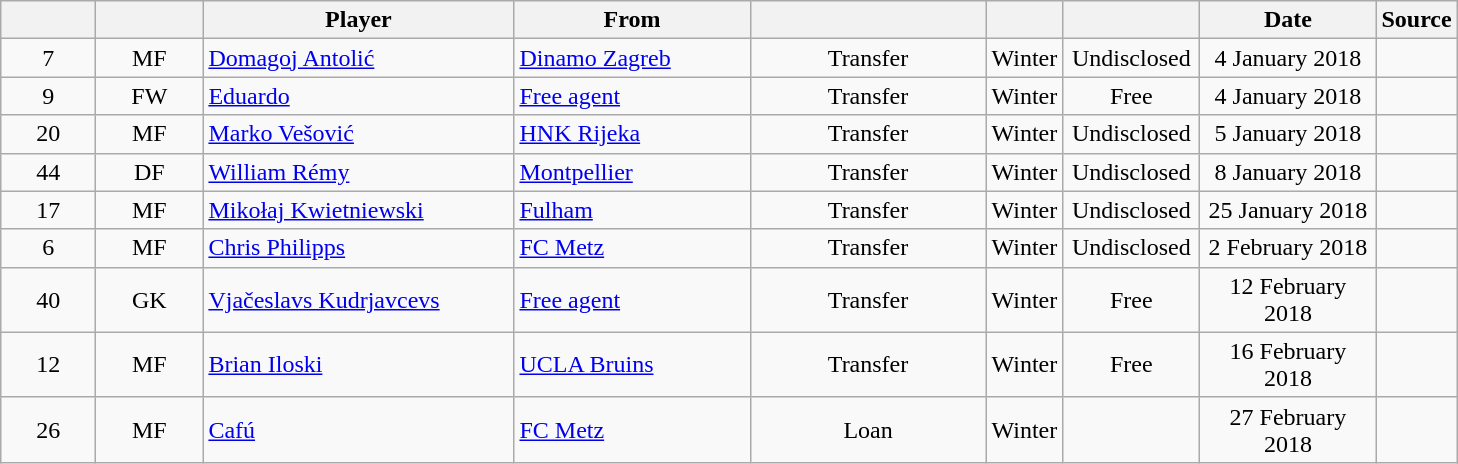<table class="wikitable" style="text-align:center;">
<tr>
<th style="width:56px;"></th>
<th style="width:64px;"></th>
<th style="width:200px;">Player</th>
<th style="width:150px;">From</th>
<th style="width:150px;"></th>
<th></th>
<th style="width:84px;"></th>
<th style="width:110px;"><strong>Date</strong></th>
<th>Source</th>
</tr>
<tr>
<td>7</td>
<td>MF</td>
<td align=left> <a href='#'>Domagoj Antolić</a></td>
<td style="text-align:left"><a href='#'>Dinamo Zagreb</a></td>
<td>Transfer</td>
<td>Winter</td>
<td>Undisclosed</td>
<td>4 January 2018</td>
<td></td>
</tr>
<tr>
<td>9</td>
<td>FW</td>
<td align=left> <a href='#'>Eduardo</a></td>
<td style="text-align:left"><a href='#'>Free agent</a></td>
<td>Transfer</td>
<td>Winter</td>
<td>Free</td>
<td>4 January 2018</td>
<td></td>
</tr>
<tr>
<td>20</td>
<td>MF</td>
<td align=left> <a href='#'>Marko Vešović</a></td>
<td style="text-align:left"><a href='#'>HNK Rijeka</a></td>
<td>Transfer</td>
<td>Winter</td>
<td>Undisclosed</td>
<td>5 January 2018</td>
<td></td>
</tr>
<tr>
<td>44</td>
<td>DF</td>
<td align=left> <a href='#'>William Rémy</a></td>
<td style="text-align:left"><a href='#'>Montpellier</a></td>
<td>Transfer</td>
<td>Winter</td>
<td>Undisclosed</td>
<td>8 January 2018</td>
<td></td>
</tr>
<tr>
<td>17</td>
<td>MF</td>
<td align=left> <a href='#'>Mikołaj Kwietniewski</a></td>
<td style="text-align:left"><a href='#'>Fulham</a></td>
<td>Transfer</td>
<td>Winter</td>
<td>Undisclosed</td>
<td>25 January 2018</td>
<td></td>
</tr>
<tr>
<td>6</td>
<td>MF</td>
<td align=left> <a href='#'>Chris Philipps</a></td>
<td style="text-align:left"><a href='#'>FC Metz</a></td>
<td>Transfer</td>
<td>Winter</td>
<td>Undisclosed</td>
<td>2 February 2018</td>
<td></td>
</tr>
<tr>
<td>40</td>
<td>GK</td>
<td align=left> <a href='#'>Vjačeslavs Kudrjavcevs</a></td>
<td style="text-align:left"><a href='#'>Free agent</a></td>
<td>Transfer</td>
<td>Winter</td>
<td>Free</td>
<td>12 February 2018</td>
<td></td>
</tr>
<tr>
<td>12</td>
<td>MF</td>
<td align=left> <a href='#'>Brian Iloski</a></td>
<td style="text-align:left"><a href='#'>UCLA Bruins</a></td>
<td>Transfer</td>
<td>Winter</td>
<td>Free</td>
<td>16 February 2018</td>
<td></td>
</tr>
<tr>
<td>26</td>
<td>MF</td>
<td align=left> <a href='#'>Cafú</a></td>
<td style="text-align:left"><a href='#'>FC Metz</a></td>
<td>Loan</td>
<td>Winter</td>
<td></td>
<td>27 February 2018</td>
<td></td>
</tr>
</table>
